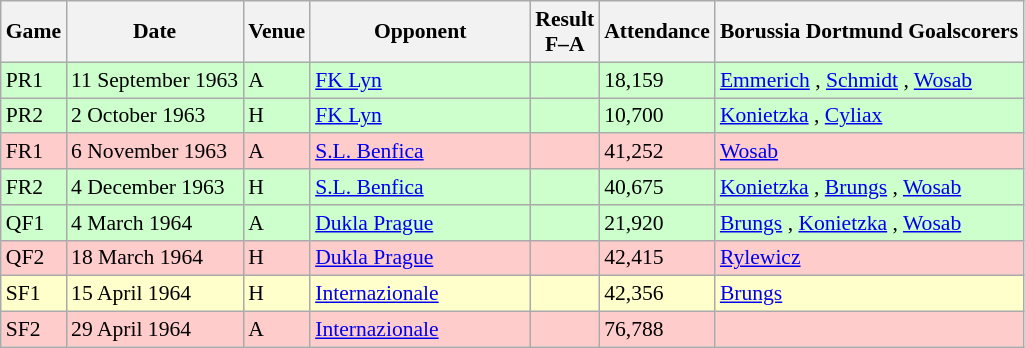<table class="wikitable" style="font-size:90%">
<tr>
<th>Game</th>
<th>Date</th>
<th>Venue</th>
<th width="140px">Opponent</th>
<th>Result<br>F–A</th>
<th>Attendance</th>
<th>Borussia Dortmund Goalscorers</th>
</tr>
<tr bgcolor="#CCFFCC">
<td>PR1</td>
<td>11 September 1963</td>
<td>A</td>
<td><a href='#'>FK Lyn</a></td>
<td></td>
<td>18,159</td>
<td><a href='#'>Emmerich</a> , <a href='#'>Schmidt</a> , <a href='#'>Wosab</a> </td>
</tr>
<tr bgcolor="#CCFFCC">
<td>PR2</td>
<td>2 October 1963</td>
<td>H</td>
<td><a href='#'>FK Lyn</a></td>
<td></td>
<td>10,700</td>
<td><a href='#'>Konietzka</a> , <a href='#'>Cyliax</a> </td>
</tr>
<tr bgcolor="#FFCCCC">
<td>FR1</td>
<td>6 November 1963</td>
<td>A</td>
<td><a href='#'>S.L. Benfica</a></td>
<td></td>
<td>41,252</td>
<td><a href='#'>Wosab</a> </td>
</tr>
<tr bgcolor="#CCFFCC">
<td>FR2</td>
<td>4 December 1963</td>
<td>H</td>
<td><a href='#'>S.L. Benfica</a></td>
<td></td>
<td>40,675</td>
<td><a href='#'>Konietzka</a> , <a href='#'>Brungs</a> , <a href='#'>Wosab</a> </td>
</tr>
<tr bgcolor="#CCFFCC">
<td>QF1</td>
<td>4 March 1964</td>
<td>A</td>
<td><a href='#'>Dukla Prague</a></td>
<td></td>
<td>21,920</td>
<td><a href='#'>Brungs</a> , <a href='#'>Konietzka</a> , <a href='#'>Wosab</a> </td>
</tr>
<tr bgcolor="#FFCCCC">
<td>QF2</td>
<td>18 March 1964</td>
<td>H</td>
<td><a href='#'>Dukla Prague</a></td>
<td></td>
<td>42,415</td>
<td><a href='#'>Rylewicz</a> </td>
</tr>
<tr bgcolor="#FFFFCC">
<td>SF1</td>
<td>15 April 1964</td>
<td>H</td>
<td><a href='#'>Internazionale</a></td>
<td></td>
<td>42,356</td>
<td><a href='#'>Brungs</a> </td>
</tr>
<tr bgcolor="#FFCCCC">
<td>SF2</td>
<td>29 April 1964</td>
<td>A</td>
<td><a href='#'>Internazionale</a></td>
<td></td>
<td>76,788</td>
<td></td>
</tr>
</table>
